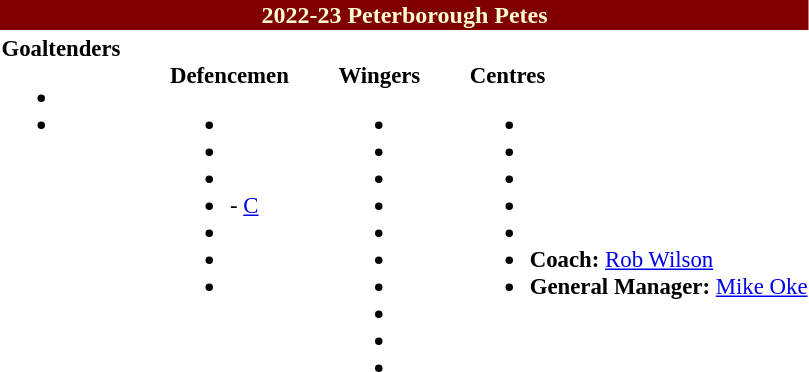<table class="toccolours" style="text-align: left;">
<tr>
<th colspan="7" style="background:#800000;color:#FFFDD0;text-align:center;">2022-23 Peterborough Petes</th>
</tr>
<tr>
<td style="font-size:95%; vertical-align:top;"><strong>Goaltenders</strong><br><ul><li> </li><li> </li></ul></td>
<td style="width: 25px;"></td>
<td style="font-size:95%; vertical-align:top;"><br><strong>Defencemen</strong><ul><li> </li><li> </li><li> </li><li>  - <a href='#'>C</a></li><li> </li><li> </li><li> </li></ul></td>
<td style="width: 25px;"></td>
<td style="font-size:95%; vertical-align:top;"><br><strong>Wingers</strong><ul><li> </li><li> </li><li> </li><li> </li><li> </li><li> </li><li> </li><li> </li><li> </li><li> </li></ul></td>
<td style="width: 25px;"></td>
<td style="font-size:95%; vertical-align:top;"><br><strong>Centres</strong><ul><li> </li><li> </li><li> </li><li> </li><li> </li><li><strong>Coach:</strong>  <a href='#'>Rob Wilson</a></li><li><strong>General Manager:</strong>  <a href='#'>Mike Oke</a></li></ul></td>
</tr>
</table>
